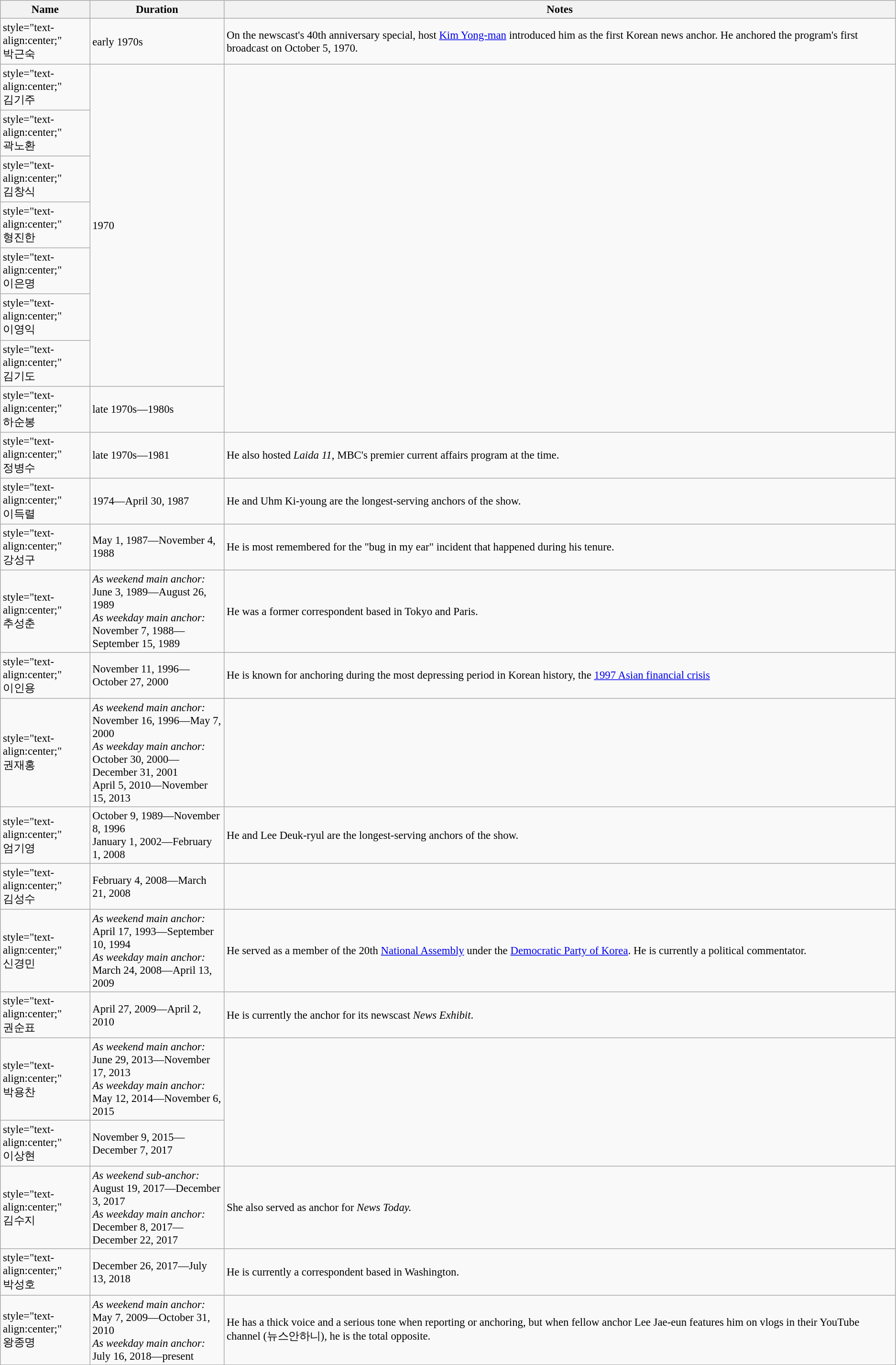<table class="wikitable" style="font-size:95%">
<tr>
<th style="width:10%; text-align:center;">Name</th>
<th style="width:15%; text-align:center;">Duration</th>
<th>Notes</th>
</tr>
<tr>
<td>style="text-align:center;" <br>박근숙</td>
<td>early 1970s</td>
<td>On the newscast's 40th anniversary special, host <a href='#'>Kim Yong-man</a> introduced him as the first Korean news anchor. He anchored the program's first broadcast on October 5, 1970.</td>
</tr>
<tr>
<td>style="text-align:center;" <br>김기주</td>
<td rowspan="7">1970</td>
<td rowspan="8"></td>
</tr>
<tr>
<td>style="text-align:center;" <br>곽노환</td>
</tr>
<tr>
<td>style="text-align:center;" <br>김창식</td>
</tr>
<tr>
<td>style="text-align:center;" <br>형진한</td>
</tr>
<tr>
<td>style="text-align:center;" <br>이은명</td>
</tr>
<tr>
<td>style="text-align:center;" <br>이영익</td>
</tr>
<tr>
<td>style="text-align:center;" <br>김기도</td>
</tr>
<tr>
<td>style="text-align:center;" <br>하순봉</td>
<td>late 1970s—1980s</td>
</tr>
<tr>
<td>style="text-align:center;" <br>정병수</td>
<td>late 1970s—1981</td>
<td>He also hosted <em>Laida 11</em>, MBC's premier current affairs program at the time.</td>
</tr>
<tr>
<td>style="text-align:center;" <br>이득렬</td>
<td>1974—April 30, 1987</td>
<td>He and Uhm Ki-young are the longest-serving anchors of the show.</td>
</tr>
<tr>
<td>style="text-align:center;" <br>강성구</td>
<td>May 1, 1987—November 4, 1988</td>
<td>He is most remembered for the "bug in my ear" incident that happened during his tenure.</td>
</tr>
<tr>
<td>style="text-align:center;" <br>추성춘</td>
<td><em>As weekend main anchor:</em><br>June 3, 1989—August 26, 1989<br><em>As weekday main anchor:</em><br>November 7, 1988—September 15, 1989</td>
<td>He was a former correspondent based in Tokyo and Paris.</td>
</tr>
<tr>
<td>style="text-align:center;" <br>이인용</td>
<td>November 11, 1996—October 27, 2000</td>
<td>He is known for anchoring during the most depressing period in Korean history, the <a href='#'>1997 Asian financial crisis</a></td>
</tr>
<tr>
<td>style="text-align:center;" <br>권재홍</td>
<td><em>As weekend main anchor:</em> November 16, 1996—May 7, 2000<br><em>As weekday main anchor:</em> October 30, 2000—December 31, 2001<br>April 5, 2010—November 15, 2013</td>
<td></td>
</tr>
<tr>
<td>style="text-align:center;" <br>엄기영</td>
<td>October 9, 1989—November 8, 1996<br>January 1, 2002—February 1, 2008</td>
<td>He and Lee Deuk-ryul are the longest-serving anchors of the show.</td>
</tr>
<tr>
<td>style="text-align:center;" <br>김성수</td>
<td>February 4, 2008—March 21, 2008</td>
<td></td>
</tr>
<tr>
<td>style="text-align:center;" <br>신경민</td>
<td><em>As weekend main anchor:</em> April 17, 1993—September 10, 1994<br><em>As weekday main anchor:</em> March 24, 2008—April 13, 2009</td>
<td>He served as a member of the 20th <a href='#'>National Assembly</a> under the <a href='#'>Democratic Party of Korea</a>. He is currently a political commentator.</td>
</tr>
<tr>
<td>style="text-align:center;" <br>권순표</td>
<td>April 27, 2009—April 2, 2010</td>
<td>He is currently the anchor for its newscast <em>News Exhibit</em>.</td>
</tr>
<tr>
<td>style="text-align:center;" <br>박용찬</td>
<td><em>As weekend main anchor:</em> June 29, 2013—November 17, 2013<br><em>As weekday main anchor:</em> May 12, 2014—November 6, 2015</td>
<td rowspan="2"></td>
</tr>
<tr>
<td>style="text-align:center;" <br>이상현</td>
<td>November 9, 2015—December 7, 2017</td>
</tr>
<tr>
<td>style="text-align:center;" <br>김수지</td>
<td><em>As weekend sub-anchor:</em> August 19, 2017—December 3, 2017<br><em>As weekday main anchor:</em> December 8, 2017—December 22, 2017</td>
<td>She also served as anchor for <em>News Today.</em></td>
</tr>
<tr>
<td>style="text-align:center;" <br>박성호</td>
<td>December 26, 2017—July 13, 2018</td>
<td>He is currently a correspondent based in Washington.</td>
</tr>
<tr>
<td>style="text-align:center;" <br>왕종명</td>
<td><em>As weekend main anchor:</em> May 7, 2009—October 31, 2010<br><em>As weekday main anchor:</em> July 16, 2018—present</td>
<td>He has a thick voice and a serious tone when reporting or anchoring, but when fellow anchor Lee Jae-eun features him on vlogs in their YouTube channel <em></em> (뉴스안하니), he is the total opposite.</td>
</tr>
<tr>
</tr>
</table>
